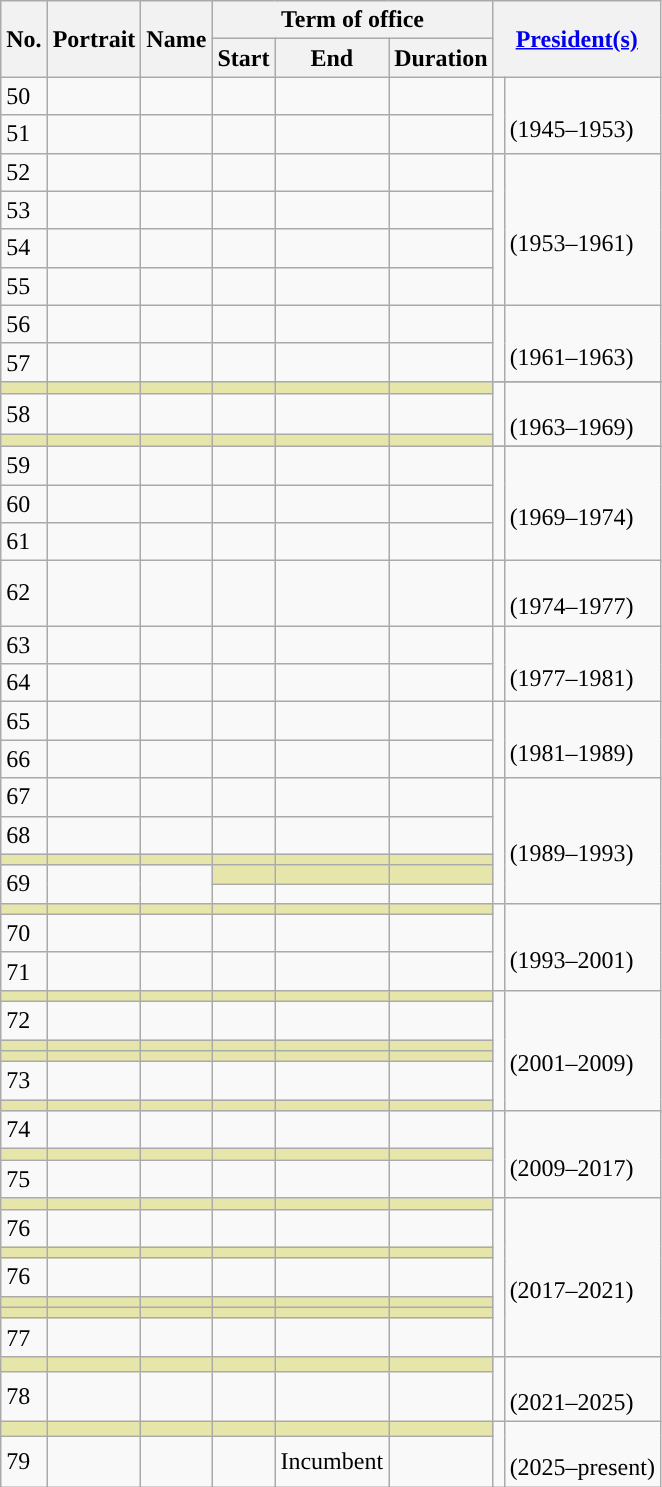<table class="wikitable sortable">
<tr>
<th rowspan=2>No.</th>
<th rowspan=2>Portrait</th>
<th rowspan=2>Name</th>
<th colspan=3>Term of office</th>
<th rowspan=2 colspan=2><a href='#'>President(s)</a></th>
</tr>
<tr>
<th>Start</th>
<th>End</th>
<th>Duration</th>
</tr>
<tr>
<td>50</td>
<td></td>
<td></td>
<td></td>
<td></td>
<td></td>
<td rowspan=2 style="background: "></td>
<td rowspan=2><br>(1945–1953)</td>
</tr>
<tr>
<td>51</td>
<td></td>
<td></td>
<td></td>
<td></td>
<td></td>
</tr>
<tr>
<td>52</td>
<td></td>
<td></td>
<td></td>
<td></td>
<td></td>
<td rowspan=4 style="background: "></td>
<td rowspan=4><br>(1953–1961)</td>
</tr>
<tr>
<td>53</td>
<td></td>
<td></td>
<td></td>
<td></td>
<td></td>
</tr>
<tr>
<td>54</td>
<td></td>
<td></td>
<td></td>
<td></td>
<td></td>
</tr>
<tr>
<td>55</td>
<td></td>
<td></td>
<td></td>
<td></td>
<td></td>
</tr>
<tr>
<td>56</td>
<td></td>
<td></td>
<td></td>
<td></td>
<td></td>
<td rowspan=2 style="background: "></td>
<td rowspan=2><br>(1961–1963)</td>
</tr>
<tr>
<td>57</td>
<td></td>
<td></td>
<td></td>
<td></td>
<td></td>
</tr>
<tr>
<td rowspan=2 style="background:#e6e6aa;"></td>
<td rowspan=2 style="background:#e6e6aa;"></td>
<td rowspan=2 style="background:#e6e6aa;"></td>
<td rowspan=2 style="background:#e6e6aa;"></td>
<td rowspan=2 style="background:#e6e6aa;"></td>
<td rowspan=2 style="background:#e6e6aa;"></td>
</tr>
<tr>
<td rowspan=3 style="background: "></td>
<td rowspan=3><br>(1963–1969)</td>
</tr>
<tr>
<td>58</td>
<td></td>
<td></td>
<td></td>
<td></td>
<td></td>
</tr>
<tr>
<td style="background:#e6e6aa;"></td>
<td style="background:#e6e6aa;"></td>
<td style="background:#e6e6aa;"></td>
<td style="background:#e6e6aa;"></td>
<td style="background:#e6e6aa;"></td>
<td style="background:#e6e6aa;"></td>
</tr>
<tr>
<td rowspan=2>59</td>
<td rowspan=2></td>
<td rowspan=2></td>
<td rowspan=2></td>
<td rowspan=2></td>
<td rowspan=2></td>
</tr>
<tr>
<td rowspan=4 style="background: "></td>
<td rowspan=4><br>(1969–1974)</td>
</tr>
<tr>
<td>60</td>
<td></td>
<td></td>
<td></td>
<td></td>
<td></td>
</tr>
<tr>
<td>61</td>
<td></td>
<td></td>
<td></td>
<td></td>
<td></td>
</tr>
<tr>
<td rowspan=2>62</td>
<td rowspan=2></td>
<td rowspan=2></td>
<td rowspan=2></td>
<td rowspan=2></td>
<td rowspan=2></td>
</tr>
<tr>
<td style="background: "></td>
<td><br>(1974–1977)</td>
</tr>
<tr>
<td>63</td>
<td></td>
<td></td>
<td></td>
<td></td>
<td></td>
<td rowspan=2 style="background: "></td>
<td rowspan=2><br>(1977–1981)</td>
</tr>
<tr>
<td>64</td>
<td></td>
<td></td>
<td></td>
<td></td>
<td></td>
</tr>
<tr>
<td>65</td>
<td></td>
<td></td>
<td></td>
<td></td>
<td></td>
<td rowspan=3 style="background: "></td>
<td rowspan=3><br>(1981–1989)</td>
</tr>
<tr>
<td>66</td>
<td></td>
<td></td>
<td></td>
<td></td>
<td></td>
</tr>
<tr>
<td rowspan=2>67</td>
<td rowspan=2></td>
<td rowspan=2></td>
<td rowspan=2></td>
<td rowspan=2></td>
<td rowspan=2></td>
</tr>
<tr>
<td rowspan=5 style="background: "></td>
<td rowspan=5><br>(1989–1993)</td>
</tr>
<tr>
<td>68</td>
<td></td>
<td></td>
<td></td>
<td></td>
<td></td>
</tr>
<tr>
<td style="background:#e6e6aa;"></td>
<td style="background:#e6e6aa;"></td>
<td style="background:#e6e6aa;"></td>
<td style="background:#e6e6aa;"></td>
<td style="background:#e6e6aa;"></td>
<td style="background:#e6e6aa;"></td>
</tr>
<tr>
<td rowspan=2>69</td>
<td rowspan=2></td>
<td rowspan=2></td>
<td style="background:#e6e6aa;"></td>
<td style="background:#e6e6aa;"></td>
<td style="background:#e6e6aa;"></td>
</tr>
<tr>
<td></td>
<td></td>
<td></td>
</tr>
<tr>
<td style="background:#e6e6aa;"></td>
<td style="background:#e6e6aa;"></td>
<td style="background:#e6e6aa;"></td>
<td style="background:#e6e6aa;"></td>
<td style="background:#e6e6aa;"></td>
<td style="background:#e6e6aa;"></td>
<td rowspan=3 style="background: "></td>
<td rowspan=3><br>(1993–2001)</td>
</tr>
<tr>
<td>70</td>
<td></td>
<td></td>
<td></td>
<td></td>
<td></td>
</tr>
<tr>
<td>71</td>
<td></td>
<td></td>
<td></td>
<td></td>
<td></td>
</tr>
<tr>
<td style="background:#e6e6aa;"></td>
<td style="background:#e6e6aa;"></td>
<td style="background:#e6e6aa;"></td>
<td style="background:#e6e6aa;"></td>
<td style="background:#e6e6aa;"></td>
<td style="background:#e6e6aa;"></td>
<td rowspan=7 style="background: "></td>
<td rowspan=7><br>(2001–2009)</td>
</tr>
<tr>
<td>72</td>
<td></td>
<td></td>
<td></td>
<td></td>
<td></td>
</tr>
<tr>
<td style="background:#e6e6aa;"></td>
<td style="background:#e6e6aa;"></td>
<td style="background:#e6e6aa;"></td>
<td style="background:#e6e6aa;"></td>
<td style="background:#e6e6aa;"></td>
<td style="background:#e6e6aa;"></td>
</tr>
<tr>
<td style="background:#e6e6aa;"></td>
<td style="background:#e6e6aa;"></td>
<td style="background:#e6e6aa;"></td>
<td style="background:#e6e6aa;"></td>
<td style="background:#e6e6aa;"></td>
<td style="background:#e6e6aa;"></td>
</tr>
<tr>
<td>73</td>
<td></td>
<td></td>
<td></td>
<td></td>
<td></td>
</tr>
<tr>
<td style="background:#e6e6aa;"></td>
<td style="background:#e6e6aa;"></td>
<td style="background:#e6e6aa;"></td>
<td style="background:#e6e6aa;"></td>
<td style="background:#e6e6aa;"></td>
<td style="background:#e6e6aa;"></td>
</tr>
<tr>
<td rowspan=2>74</td>
<td rowspan=2></td>
<td rowspan=2></td>
<td rowspan=2></td>
<td rowspan=2></td>
<td rowspan=2></td>
</tr>
<tr>
<td rowspan=3 style="background: "></td>
<td rowspan=3><br>(2009–2017)</td>
</tr>
<tr>
<td style="background:#e6e6aa;"></td>
<td style="background:#e6e6aa;"></td>
<td style="background:#e6e6aa;"></td>
<td style="background:#e6e6aa;"></td>
<td style="background:#e6e6aa;"></td>
<td style="background:#e6e6aa;"></td>
</tr>
<tr>
<td>75</td>
<td></td>
<td></td>
<td></td>
<td></td>
<td></td>
</tr>
<tr>
<td style="background:#e6e6aa;"></td>
<td style="background:#e6e6aa;"></td>
<td style="background:#e6e6aa;"></td>
<td style="background:#e6e6aa;"></td>
<td style="background:#e6e6aa;"></td>
<td style="background:#e6e6aa;"></td>
<td rowspan=7 style="background: "></td>
<td rowspan=7><br>(2017–2021)</td>
</tr>
<tr>
<td>76</td>
<td></td>
<td></td>
<td></td>
<td></td>
<td></td>
</tr>
<tr>
<td style="background:#e6e6aa;"></td>
<td style="background:#e6e6aa;"></td>
<td style="background:#e6e6aa;"></td>
<td style="background:#e6e6aa;"></td>
<td style="background:#e6e6aa;"></td>
<td style="background:#e6e6aa;"></td>
</tr>
<tr>
<td>76</td>
<td></td>
<td></td>
<td></td>
<td></td>
<td></td>
</tr>
<tr>
<td style="background:#e6e6aa;"></td>
<td style="background:#e6e6aa;"></td>
<td style="background:#e6e6aa;"></td>
<td style="background:#e6e6aa;"></td>
<td style="background:#e6e6aa;"></td>
<td style="background:#e6e6aa;"></td>
</tr>
<tr>
<td style="background:#e6e6aa;"></td>
<td style="background:#e6e6aa;"></td>
<td style="background:#e6e6aa;"></td>
<td style="background:#e6e6aa;"></td>
<td style="background:#e6e6aa;"></td>
<td style="background:#e6e6aa;"></td>
</tr>
<tr>
<td>77</td>
<td></td>
<td></td>
<td></td>
<td></td>
<td></td>
</tr>
<tr>
<td style="background:#e6e6aa;"></td>
<td style="background:#e6e6aa;"></td>
<td style="background:#e6e6aa;"></td>
<td style="background:#e6e6aa;"></td>
<td style="background:#e6e6aa;"></td>
<td style="background:#e6e6aa;"></td>
<td rowspan=2 style="background: "></td>
<td rowspan=2><br>(2021–2025)</td>
</tr>
<tr>
<td>78</td>
<td></td>
<td></td>
<td></td>
<td></td>
<td></td>
</tr>
<tr>
<td style="background:#e6e6aa;"></td>
<td style="background:#e6e6aa;"></td>
<td style="background:#e6e6aa;"></td>
<td style="background:#e6e6aa;"></td>
<td style="background:#e6e6aa;"></td>
<td style="background:#e6e6aa;"></td>
<td rowspan=2 style="background: "></td>
<td rowspan=2><br>(2025–present)</td>
</tr>
<tr>
<td>79</td>
<td></td>
<td></td>
<td></td>
<td>Incumbent</td>
<td></td>
</tr>
</table>
